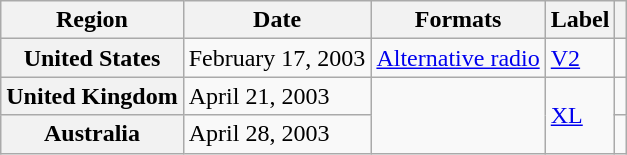<table class="wikitable plainrowheaders">
<tr>
<th scope="col">Region</th>
<th scope="col">Date</th>
<th scope="col">Formats</th>
<th scope="col">Label</th>
<th scope="col"></th>
</tr>
<tr>
<th scope="row">United States</th>
<td>February 17, 2003</td>
<td><a href='#'>Alternative radio</a></td>
<td><a href='#'>V2</a></td>
<td></td>
</tr>
<tr>
<th scope="row">United Kingdom</th>
<td>April 21, 2003</td>
<td rowspan="2"></td>
<td rowspan="2"><a href='#'>XL</a></td>
<td></td>
</tr>
<tr>
<th scope="row">Australia</th>
<td>April 28, 2003</td>
<td></td>
</tr>
</table>
